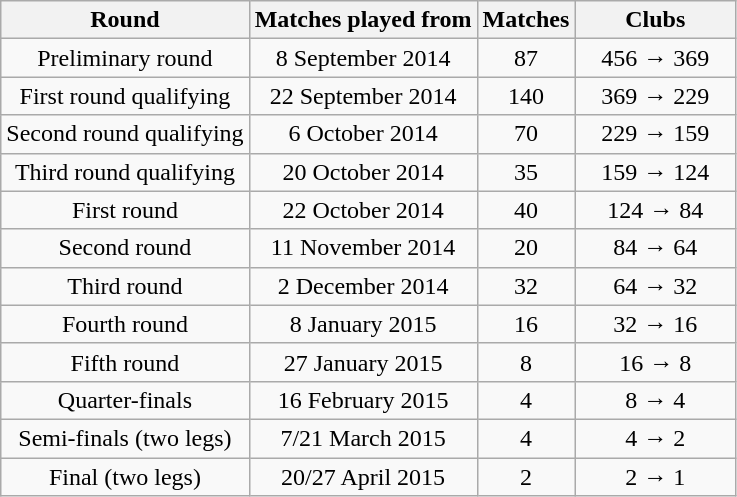<table class="wikitable">
<tr>
<th>Round</th>
<th>Matches played from</th>
<th>Matches</th>
<th style="width:100px;">Clubs</th>
</tr>
<tr align=center>
<td>Preliminary round</td>
<td>8 September 2014</td>
<td>87</td>
<td>456 → 369</td>
</tr>
<tr align=center>
<td>First round qualifying</td>
<td>22 September 2014</td>
<td>140</td>
<td>369 → 229</td>
</tr>
<tr align=center>
<td>Second round qualifying</td>
<td>6 October 2014</td>
<td>70</td>
<td>229 → 159</td>
</tr>
<tr align=center>
<td>Third round qualifying</td>
<td>20 October 2014</td>
<td>35</td>
<td>159 → 124</td>
</tr>
<tr align=center>
<td>First round</td>
<td>22 October 2014</td>
<td>40</td>
<td>124 → 84</td>
</tr>
<tr align=center>
<td>Second round</td>
<td>11 November 2014</td>
<td>20</td>
<td>84 → 64</td>
</tr>
<tr align=center>
<td>Third round</td>
<td>2 December 2014</td>
<td>32</td>
<td>64 → 32</td>
</tr>
<tr align=center>
<td>Fourth round</td>
<td>8 January 2015</td>
<td>16</td>
<td>32 → 16</td>
</tr>
<tr align=center>
<td>Fifth round</td>
<td>27 January 2015</td>
<td>8</td>
<td>16 → 8</td>
</tr>
<tr align=center>
<td>Quarter-finals</td>
<td>16 February 2015</td>
<td>4</td>
<td>8 → 4</td>
</tr>
<tr align=center>
<td>Semi-finals (two legs)</td>
<td>7/21 March 2015</td>
<td>4</td>
<td>4 → 2</td>
</tr>
<tr align=center>
<td>Final (two legs)</td>
<td>20/27 April 2015</td>
<td>2</td>
<td>2 → 1</td>
</tr>
</table>
